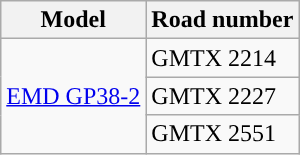<table class="wikitable">
<tr>
<th>Model</th>
<th>Road number</th>
</tr>
<tr>
<td rowspan="3"><a href='#'>EMD GP38-2</a></td>
<td>GMTX 2214</td>
</tr>
<tr>
<td>GMTX 2227</td>
</tr>
<tr>
<td>GMTX 2551</td>
</tr>
</table>
